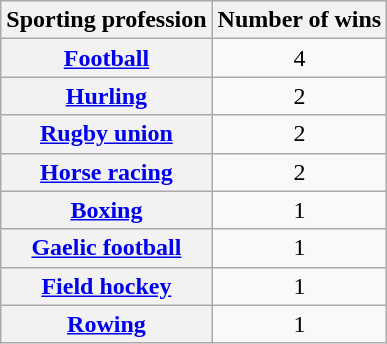<table class="wikitable plainrowheaders sortable">
<tr>
<th scope=col>Sporting profession</th>
<th scope=col>Number of wins</th>
</tr>
<tr>
<th scope=row><a href='#'>Football</a></th>
<td align=center>4</td>
</tr>
<tr>
<th scope=row><a href='#'>Hurling</a></th>
<td align=center>2</td>
</tr>
<tr>
<th scope=row><a href='#'>Rugby union</a></th>
<td align=center>2</td>
</tr>
<tr>
<th scope="row"><a href='#'>Horse racing</a></th>
<td align="center">2</td>
</tr>
<tr>
<th scope=row><a href='#'>Boxing</a></th>
<td align=center>1</td>
</tr>
<tr>
<th scope=row><a href='#'>Gaelic football</a></th>
<td align=center>1</td>
</tr>
<tr>
<th scope=row><a href='#'>Field hockey</a></th>
<td align=center>1</td>
</tr>
<tr>
<th scope=row><a href='#'>Rowing</a></th>
<td align=center>1</td>
</tr>
</table>
